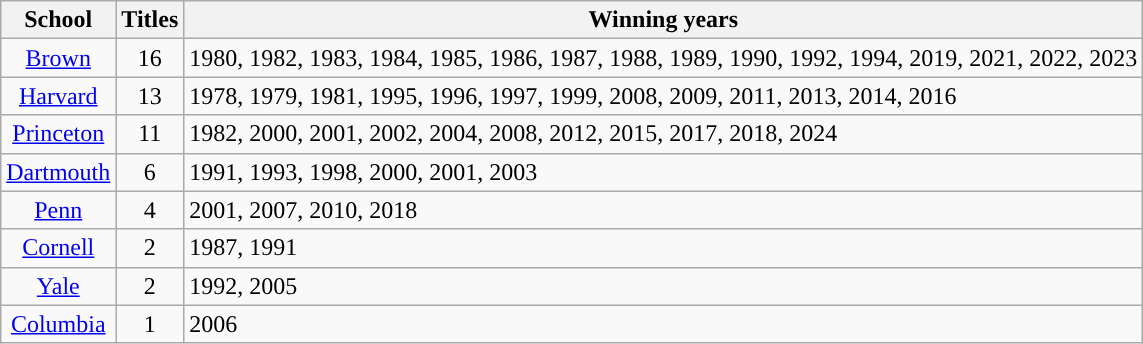<table class="wikitable sortable" style="text-align:center">
<tr>
<th>School</th>
<th>Titles</th>
<th>Winning years</th>
</tr>
<tr>
<td><a href='#'>Brown</a></td>
<td>16</td>
<td align=left>1980, 1982, 1983, 1984, 1985, 1986, 1987, 1988, 1989, 1990, 1992, 1994, 2019, 2021, 2022, 2023</td>
</tr>
<tr>
<td><a href='#'>Harvard</a></td>
<td>13</td>
<td align=left>1978, 1979, 1981, 1995, 1996, 1997, 1999, 2008, 2009, 2011, 2013, 2014, 2016</td>
</tr>
<tr>
<td><a href='#'>Princeton</a></td>
<td>11</td>
<td align=left>1982, 2000, 2001, 2002, 2004, 2008, 2012, 2015, 2017, 2018, 2024</td>
</tr>
<tr>
<td><a href='#'>Dartmouth</a></td>
<td>6</td>
<td align=left>1991, 1993, 1998, 2000, 2001, 2003</td>
</tr>
<tr>
<td><a href='#'>Penn</a></td>
<td>4</td>
<td align=left>2001, 2007, 2010, 2018</td>
</tr>
<tr>
<td><a href='#'>Cornell</a></td>
<td>2</td>
<td align=left>1987, 1991</td>
</tr>
<tr>
<td><a href='#'>Yale</a></td>
<td>2</td>
<td align=left>1992, 2005</td>
</tr>
<tr>
<td><a href='#'>Columbia</a></td>
<td>1</td>
<td align=left>2006</td>
</tr>
</table>
